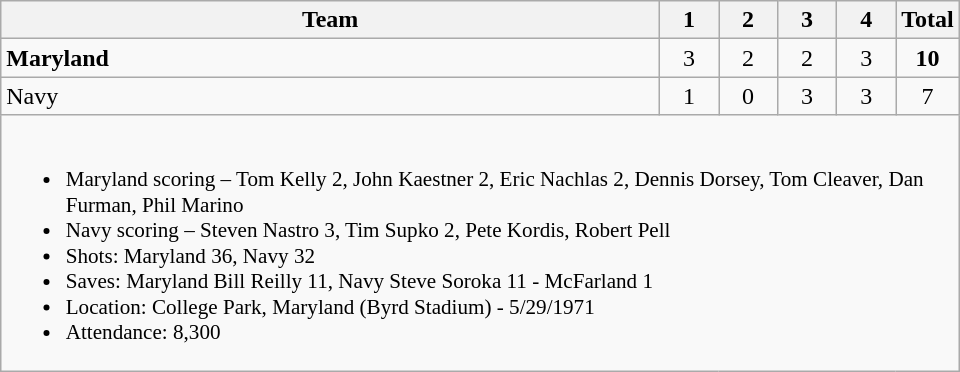<table class="wikitable" style="text-align:center; max-width:40em">
<tr>
<th>Team</th>
<th style="width:2em">1</th>
<th style="width:2em">2</th>
<th style="width:2em">3</th>
<th style="width:2em">4</th>
<th style="width:2em">Total</th>
</tr>
<tr>
<td style="text-align:left"><strong>Maryland</strong></td>
<td>3</td>
<td>2</td>
<td>2</td>
<td>3</td>
<td><strong>10</strong></td>
</tr>
<tr>
<td style="text-align:left">Navy</td>
<td>1</td>
<td>0</td>
<td>3</td>
<td>3</td>
<td>7</td>
</tr>
<tr>
<td colspan=6 style="text-align:left; font-size:88%;"><br><ul><li>Maryland scoring – Tom Kelly 2, John Kaestner 2, Eric Nachlas 2, Dennis Dorsey, Tom Cleaver, Dan Furman, Phil Marino</li><li>Navy scoring – Steven Nastro 3, Tim Supko 2, Pete Kordis, Robert Pell</li><li>Shots: Maryland 36, Navy 32</li><li>Saves: Maryland Bill Reilly 11, Navy Steve Soroka 11 - McFarland 1</li><li>Location: College Park, Maryland (Byrd Stadium) - 5/29/1971</li><li>Attendance: 8,300</li></ul></td>
</tr>
</table>
